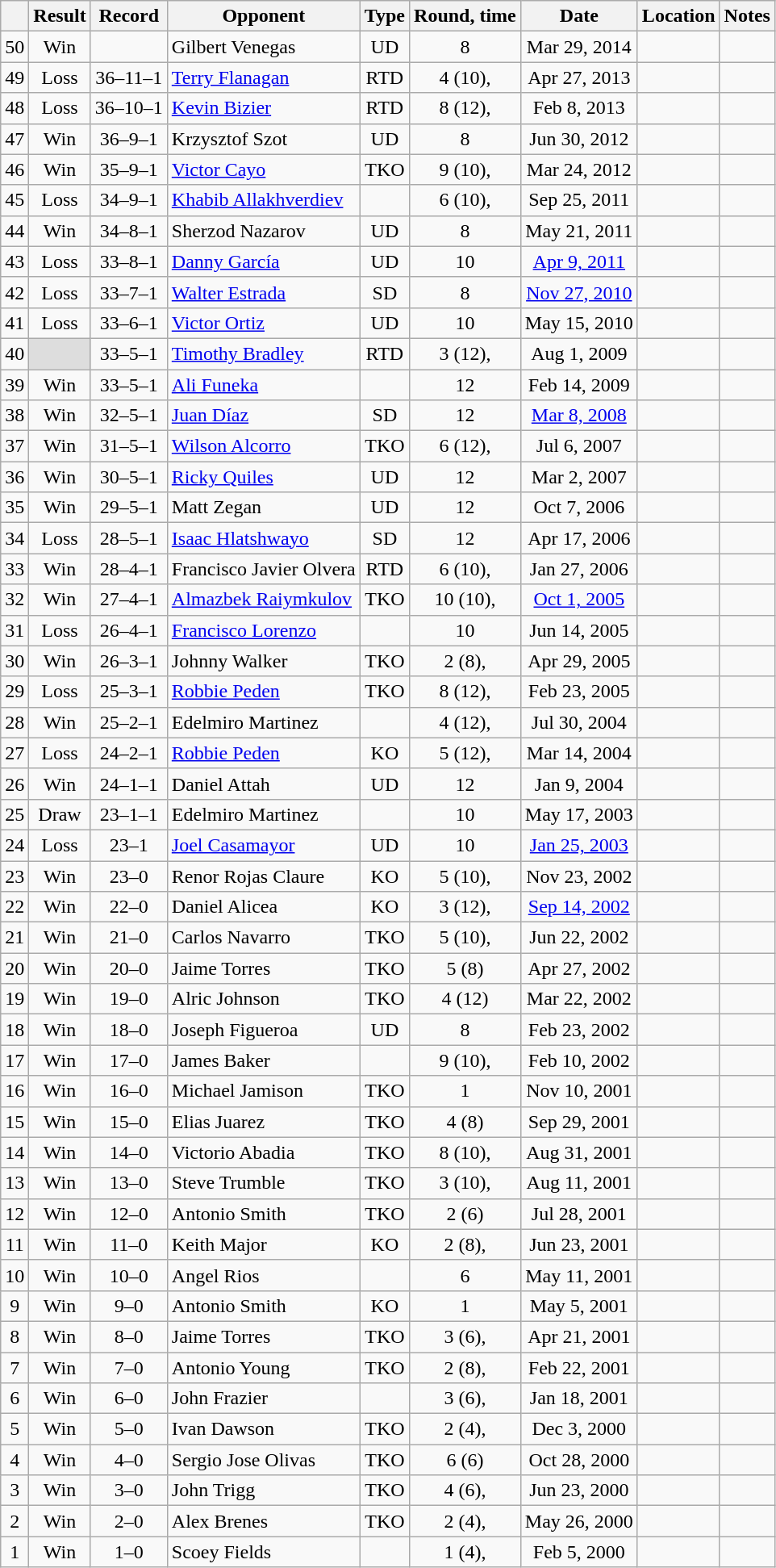<table class="wikitable" style="text-align:center">
<tr>
<th></th>
<th>Result</th>
<th>Record</th>
<th>Opponent</th>
<th>Type</th>
<th>Round, time</th>
<th>Date</th>
<th>Location</th>
<th>Notes</th>
</tr>
<tr>
<td>50</td>
<td>Win</td>
<td></td>
<td style="text-align:left;">Gilbert Venegas</td>
<td>UD</td>
<td>8</td>
<td>Mar 29, 2014</td>
<td style="text-align:left;"></td>
<td></td>
</tr>
<tr>
<td>49</td>
<td>Loss</td>
<td>36–11–1 </td>
<td style="text-align:left;"><a href='#'>Terry Flanagan</a></td>
<td>RTD</td>
<td>4 (10), </td>
<td>Apr 27, 2013</td>
<td style="text-align:left;"></td>
<td></td>
</tr>
<tr>
<td>48</td>
<td>Loss</td>
<td>36–10–1 </td>
<td style="text-align:left;"><a href='#'>Kevin Bizier</a></td>
<td>RTD</td>
<td>8 (12), </td>
<td>Feb 8, 2013</td>
<td style="text-align:left;"></td>
<td style="text-align:left;"></td>
</tr>
<tr>
<td>47</td>
<td>Win</td>
<td>36–9–1 </td>
<td style="text-align:left;">Krzysztof Szot</td>
<td>UD</td>
<td>8</td>
<td>Jun 30, 2012</td>
<td style="text-align:left;"></td>
<td></td>
</tr>
<tr>
<td>46</td>
<td>Win</td>
<td>35–9–1 </td>
<td style="text-align:left;"><a href='#'>Victor Cayo</a></td>
<td>TKO</td>
<td>9 (10), </td>
<td>Mar 24, 2012</td>
<td style="text-align:left;"></td>
<td></td>
</tr>
<tr>
<td>45</td>
<td>Loss</td>
<td>34–9–1 </td>
<td style="text-align:left;"><a href='#'>Khabib Allakhverdiev</a></td>
<td></td>
<td>6 (10), </td>
<td>Sep 25, 2011</td>
<td style="text-align:left;"></td>
<td style="text-align:left;"></td>
</tr>
<tr>
<td>44</td>
<td>Win</td>
<td>34–8–1 </td>
<td style="text-align:left;">Sherzod Nazarov</td>
<td>UD</td>
<td>8</td>
<td>May 21, 2011</td>
<td style="text-align:left;"></td>
<td></td>
</tr>
<tr>
<td>43</td>
<td>Loss</td>
<td>33–8–1 </td>
<td style="text-align:left;"><a href='#'>Danny García</a></td>
<td>UD</td>
<td>10</td>
<td><a href='#'>Apr 9, 2011</a></td>
<td style="text-align:left;"></td>
<td></td>
</tr>
<tr>
<td>42</td>
<td>Loss</td>
<td>33–7–1 </td>
<td style="text-align:left;"><a href='#'>Walter Estrada</a></td>
<td>SD</td>
<td>8</td>
<td><a href='#'>Nov 27, 2010</a></td>
<td style="text-align:left;"></td>
<td></td>
</tr>
<tr>
<td>41</td>
<td>Loss</td>
<td>33–6–1 </td>
<td style="text-align:left;"><a href='#'>Victor Ortiz</a></td>
<td>UD</td>
<td>10</td>
<td>May 15, 2010</td>
<td style="text-align:left;"></td>
<td></td>
</tr>
<tr>
<td>40</td>
<td style="background:#DDD"></td>
<td>33–5–1 </td>
<td style="text-align:left;"><a href='#'>Timothy Bradley</a></td>
<td>RTD</td>
<td>3 (12), </td>
<td>Aug 1, 2009</td>
<td style="text-align:left;"></td>
<td style="text-align:left;"></td>
</tr>
<tr>
<td>39</td>
<td>Win</td>
<td>33–5–1</td>
<td style="text-align:left;"><a href='#'>Ali Funeka</a></td>
<td></td>
<td>12</td>
<td>Feb 14, 2009</td>
<td style="text-align:left;"></td>
<td></td>
</tr>
<tr>
<td>38</td>
<td>Win</td>
<td>32–5–1</td>
<td style="text-align:left;"><a href='#'>Juan Díaz</a></td>
<td>SD</td>
<td>12</td>
<td><a href='#'>Mar 8, 2008</a></td>
<td style="text-align:left;"></td>
<td style="text-align:left;"></td>
</tr>
<tr>
<td>37</td>
<td>Win</td>
<td>31–5–1</td>
<td style="text-align:left;"><a href='#'>Wilson Alcorro</a></td>
<td>TKO</td>
<td>6 (12), </td>
<td>Jul 6, 2007</td>
<td style="text-align:left;"></td>
<td></td>
</tr>
<tr>
<td>36</td>
<td>Win</td>
<td>30–5–1</td>
<td style="text-align:left;"><a href='#'>Ricky Quiles</a></td>
<td>UD</td>
<td>12</td>
<td>Mar 2, 2007</td>
<td style="text-align:left;"></td>
<td></td>
</tr>
<tr>
<td>35</td>
<td>Win</td>
<td>29–5–1</td>
<td style="text-align:left;">Matt Zegan</td>
<td>UD</td>
<td>12</td>
<td>Oct 7, 2006</td>
<td style="text-align:left;"></td>
<td></td>
</tr>
<tr>
<td>34</td>
<td>Loss</td>
<td>28–5–1</td>
<td style="text-align:left;"><a href='#'>Isaac Hlatshwayo</a></td>
<td>SD</td>
<td>12</td>
<td>Apr 17, 2006</td>
<td style="text-align:left;"></td>
<td style="text-align:left;"></td>
</tr>
<tr>
<td>33</td>
<td>Win</td>
<td>28–4–1</td>
<td style="text-align:left;">Francisco Javier Olvera</td>
<td>RTD</td>
<td>6 (10), </td>
<td>Jan 27, 2006</td>
<td style="text-align:left;"></td>
<td></td>
</tr>
<tr>
<td>32</td>
<td>Win</td>
<td>27–4–1</td>
<td style="text-align:left;"><a href='#'>Almazbek Raiymkulov</a></td>
<td>TKO</td>
<td>10 (10), </td>
<td><a href='#'>Oct 1, 2005</a></td>
<td style="text-align:left;"></td>
<td></td>
</tr>
<tr>
<td>31</td>
<td>Loss</td>
<td>26–4–1</td>
<td style="text-align:left;"><a href='#'>Francisco Lorenzo</a></td>
<td></td>
<td>10</td>
<td>Jun 14, 2005</td>
<td style="text-align:left;"></td>
<td></td>
</tr>
<tr>
<td>30</td>
<td>Win</td>
<td>26–3–1</td>
<td style="text-align:left;">Johnny Walker</td>
<td>TKO</td>
<td>2 (8), </td>
<td>Apr 29, 2005</td>
<td style="text-align:left;"></td>
<td></td>
</tr>
<tr>
<td>29</td>
<td>Loss</td>
<td>25–3–1</td>
<td style="text-align:left;"><a href='#'>Robbie Peden</a></td>
<td>TKO</td>
<td>8 (12), </td>
<td>Feb 23, 2005</td>
<td style="text-align:left;"></td>
<td style="text-align:left;"></td>
</tr>
<tr>
<td>28</td>
<td>Win</td>
<td>25–2–1</td>
<td style="text-align:left;">Edelmiro Martinez</td>
<td></td>
<td>4 (12), </td>
<td>Jul 30, 2004</td>
<td style="text-align:left;"></td>
<td style="text-align:left;"></td>
</tr>
<tr>
<td>27</td>
<td>Loss</td>
<td>24–2–1</td>
<td style="text-align:left;"><a href='#'>Robbie Peden</a></td>
<td>KO</td>
<td>5 (12), </td>
<td>Mar 14, 2004</td>
<td style="text-align:left;"></td>
<td style="text-align:left;"></td>
</tr>
<tr>
<td>26</td>
<td>Win</td>
<td>24–1–1</td>
<td style="text-align:left;">Daniel Attah</td>
<td>UD</td>
<td>12</td>
<td>Jan 9, 2004</td>
<td style="text-align:left;"></td>
<td></td>
</tr>
<tr>
<td>25</td>
<td>Draw</td>
<td>23–1–1</td>
<td style="text-align:left;">Edelmiro Martinez</td>
<td></td>
<td>10</td>
<td>May 17, 2003</td>
<td style="text-align:left;"></td>
<td></td>
</tr>
<tr>
<td>24</td>
<td>Loss</td>
<td>23–1</td>
<td style="text-align:left;"><a href='#'>Joel Casamayor</a></td>
<td>UD</td>
<td>10</td>
<td><a href='#'>Jan 25, 2003</a></td>
<td style="text-align:left;"></td>
<td></td>
</tr>
<tr>
<td>23</td>
<td>Win</td>
<td>23–0</td>
<td style="text-align:left;">Renor Rojas Claure</td>
<td>KO</td>
<td>5 (10), </td>
<td>Nov 23, 2002</td>
<td style="text-align:left;"></td>
<td></td>
</tr>
<tr>
<td>22</td>
<td>Win</td>
<td>22–0</td>
<td style="text-align:left;">Daniel Alicea</td>
<td>KO</td>
<td>3 (12), </td>
<td><a href='#'>Sep 14, 2002</a></td>
<td style="text-align:left;"></td>
<td style="text-align:left;"></td>
</tr>
<tr>
<td>21</td>
<td>Win</td>
<td>21–0</td>
<td style="text-align:left;">Carlos Navarro</td>
<td>TKO</td>
<td>5 (10), </td>
<td>Jun 22, 2002</td>
<td style="text-align:left;"></td>
<td></td>
</tr>
<tr>
<td>20</td>
<td>Win</td>
<td>20–0</td>
<td style="text-align:left;">Jaime Torres</td>
<td>TKO</td>
<td>5 (8)</td>
<td>Apr 27, 2002</td>
<td style="text-align:left;"></td>
<td></td>
</tr>
<tr>
<td>19</td>
<td>Win</td>
<td>19–0</td>
<td style="text-align:left;">Alric Johnson</td>
<td>TKO</td>
<td>4 (12)</td>
<td>Mar 22, 2002</td>
<td style="text-align:left;"></td>
<td style="text-align:left;"></td>
</tr>
<tr>
<td>18</td>
<td>Win</td>
<td>18–0</td>
<td style="text-align:left;">Joseph Figueroa</td>
<td>UD</td>
<td>8</td>
<td>Feb 23, 2002</td>
<td style="text-align:left;"></td>
<td></td>
</tr>
<tr>
<td>17</td>
<td>Win</td>
<td>17–0</td>
<td style="text-align:left;">James Baker</td>
<td></td>
<td>9 (10), </td>
<td>Feb 10, 2002</td>
<td style="text-align:left;"></td>
<td></td>
</tr>
<tr>
<td>16</td>
<td>Win</td>
<td>16–0</td>
<td style="text-align:left;">Michael Jamison</td>
<td>TKO</td>
<td>1</td>
<td>Nov 10, 2001</td>
<td style="text-align:left;"></td>
<td></td>
</tr>
<tr>
<td>15</td>
<td>Win</td>
<td>15–0</td>
<td style="text-align:left;">Elias Juarez</td>
<td>TKO</td>
<td>4 (8)</td>
<td>Sep 29, 2001</td>
<td style="text-align:left;"></td>
<td></td>
</tr>
<tr>
<td>14</td>
<td>Win</td>
<td>14–0</td>
<td style="text-align:left;">Victorio Abadia</td>
<td>TKO</td>
<td>8 (10), </td>
<td>Aug 31, 2001</td>
<td style="text-align:left;"></td>
<td></td>
</tr>
<tr>
<td>13</td>
<td>Win</td>
<td>13–0</td>
<td style="text-align:left;">Steve Trumble</td>
<td>TKO</td>
<td>3 (10), </td>
<td>Aug 11, 2001</td>
<td style="text-align:left;"></td>
<td></td>
</tr>
<tr>
<td>12</td>
<td>Win</td>
<td>12–0</td>
<td style="text-align:left;">Antonio Smith</td>
<td>TKO</td>
<td>2 (6)</td>
<td>Jul 28, 2001</td>
<td style="text-align:left;"></td>
<td></td>
</tr>
<tr>
<td>11</td>
<td>Win</td>
<td>11–0</td>
<td style="text-align:left;">Keith Major</td>
<td>KO</td>
<td>2 (8), </td>
<td>Jun 23, 2001</td>
<td style="text-align:left;"></td>
<td></td>
</tr>
<tr>
<td>10</td>
<td>Win</td>
<td>10–0</td>
<td style="text-align:left;">Angel Rios</td>
<td></td>
<td>6</td>
<td>May 11, 2001</td>
<td style="text-align:left;"></td>
<td></td>
</tr>
<tr>
<td>9</td>
<td>Win</td>
<td>9–0</td>
<td style="text-align:left;">Antonio Smith</td>
<td>KO</td>
<td>1</td>
<td>May 5, 2001</td>
<td style="text-align:left;"></td>
<td></td>
</tr>
<tr>
<td>8</td>
<td>Win</td>
<td>8–0</td>
<td style="text-align:left;">Jaime Torres</td>
<td>TKO</td>
<td>3 (6), </td>
<td>Apr 21, 2001</td>
<td style="text-align:left;"></td>
<td></td>
</tr>
<tr>
<td>7</td>
<td>Win</td>
<td>7–0</td>
<td style="text-align:left;">Antonio Young</td>
<td>TKO</td>
<td>2 (8), </td>
<td>Feb 22, 2001</td>
<td style="text-align:left;"></td>
<td></td>
</tr>
<tr>
<td>6</td>
<td>Win</td>
<td>6–0</td>
<td style="text-align:left;">John Frazier</td>
<td></td>
<td>3 (6), </td>
<td>Jan 18, 2001</td>
<td style="text-align:left;"></td>
<td></td>
</tr>
<tr>
<td>5</td>
<td>Win</td>
<td>5–0</td>
<td style="text-align:left;">Ivan Dawson</td>
<td>TKO</td>
<td>2 (4), </td>
<td>Dec 3, 2000</td>
<td style="text-align:left;"></td>
<td></td>
</tr>
<tr>
<td>4</td>
<td>Win</td>
<td>4–0</td>
<td style="text-align:left;">Sergio Jose Olivas</td>
<td>TKO</td>
<td>6 (6)</td>
<td>Oct 28, 2000</td>
<td style="text-align:left;"></td>
<td></td>
</tr>
<tr>
<td>3</td>
<td>Win</td>
<td>3–0</td>
<td style="text-align:left;">John Trigg</td>
<td>TKO</td>
<td>4 (6), </td>
<td>Jun 23, 2000</td>
<td style="text-align:left;"></td>
<td></td>
</tr>
<tr>
<td>2</td>
<td>Win</td>
<td>2–0</td>
<td style="text-align:left;">Alex Brenes</td>
<td>TKO</td>
<td>2 (4), </td>
<td>May 26, 2000</td>
<td style="text-align:left;"></td>
<td></td>
</tr>
<tr>
<td>1</td>
<td>Win</td>
<td>1–0</td>
<td style="text-align:left;">Scoey Fields</td>
<td></td>
<td>1 (4), </td>
<td>Feb 5, 2000</td>
<td style="text-align:left;"></td>
<td></td>
</tr>
</table>
